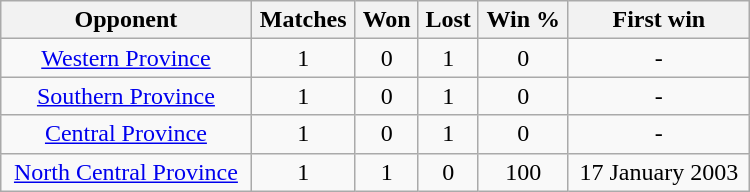<table class="wikitable" style="text-align: center; width: 500px;">
<tr>
<th>Opponent</th>
<th>Matches</th>
<th>Won</th>
<th>Lost</th>
<th>Win %</th>
<th>First win</th>
</tr>
<tr>
<td><a href='#'>Western Province</a></td>
<td>1</td>
<td>0</td>
<td>1</td>
<td>0</td>
<td>-</td>
</tr>
<tr>
<td><a href='#'>Southern Province</a></td>
<td>1</td>
<td>0</td>
<td>1</td>
<td>0</td>
<td>-</td>
</tr>
<tr>
<td><a href='#'>Central Province</a></td>
<td>1</td>
<td>0</td>
<td>1</td>
<td>0</td>
<td>-</td>
</tr>
<tr>
<td><a href='#'>North Central Province</a></td>
<td>1</td>
<td>1</td>
<td>0</td>
<td>100</td>
<td>17 January 2003</td>
</tr>
</table>
